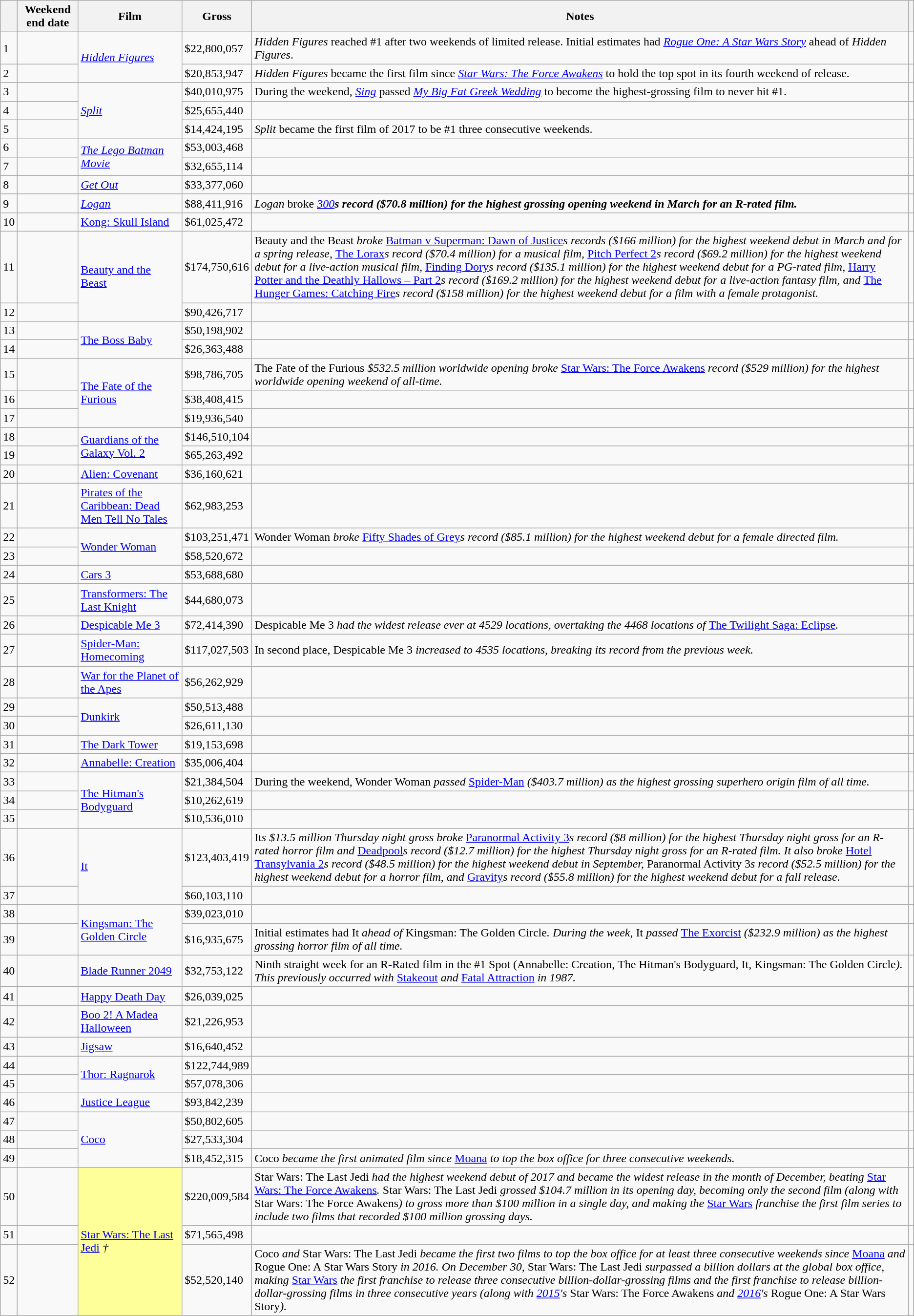<table class="wikitable sortable">
<tr>
<th></th>
<th>Weekend end date</th>
<th>Film</th>
<th>Gross</th>
<th>Notes</th>
<th class="unsortable"></th>
</tr>
<tr>
<td>1</td>
<td></td>
<td rowspan="2"><em><a href='#'>Hidden Figures</a></em></td>
<td>$22,800,057</td>
<td><em>Hidden Figures</em> reached #1 after two weekends of limited release. Initial estimates had <em><a href='#'>Rogue One: A Star Wars Story</a></em> ahead of <em>Hidden Figures</em>.</td>
<td></td>
</tr>
<tr>
<td>2</td>
<td></td>
<td>$20,853,947</td>
<td><em>Hidden Figures</em> became the first film since <em><a href='#'>Star Wars: The Force Awakens</a></em> to hold the top spot in its fourth weekend of release.</td>
<td></td>
</tr>
<tr>
<td>3</td>
<td></td>
<td rowspan="3"><em><a href='#'>Split</a></em></td>
<td>$40,010,975</td>
<td>During the weekend, <em><a href='#'>Sing</a></em> passed <em><a href='#'>My Big Fat Greek Wedding</a></em> to become the highest-grossing film to never hit #1.</td>
<td></td>
</tr>
<tr>
<td>4</td>
<td></td>
<td>$25,655,440</td>
<td></td>
<td></td>
</tr>
<tr>
<td>5</td>
<td></td>
<td>$14,424,195</td>
<td><em>Split</em> became the first film of 2017 to be #1 three consecutive weekends.</td>
<td></td>
</tr>
<tr>
<td>6</td>
<td></td>
<td rowspan="2"><em><a href='#'>The Lego Batman Movie</a></em></td>
<td>$53,003,468</td>
<td></td>
<td></td>
</tr>
<tr>
<td>7</td>
<td></td>
<td>$32,655,114</td>
<td></td>
<td></td>
</tr>
<tr>
<td>8</td>
<td></td>
<td><em><a href='#'>Get Out</a></em></td>
<td>$33,377,060</td>
<td></td>
<td></td>
</tr>
<tr>
<td>9</td>
<td></td>
<td><em><a href='#'>Logan</a></em></td>
<td>$88,411,916</td>
<td><em>Logan</em> broke <em><a href='#'>300</a><strong>s record ($70.8 million) for the highest grossing opening weekend in March for an R-rated film.</td>
<td></td>
</tr>
<tr>
<td>10</td>
<td></td>
<td></em><a href='#'>Kong: Skull Island</a><em></td>
<td>$61,025,472</td>
<td></td>
<td></td>
</tr>
<tr>
<td>11</td>
<td></td>
<td rowspan="2"></em><a href='#'>Beauty and the Beast</a><em></td>
<td>$174,750,616</td>
<td></em>Beauty and the Beast<em> broke </em><a href='#'>Batman v Superman: Dawn of Justice</a><em>s records ($166 million) for the highest weekend debut in March and for a spring release, </em><a href='#'>The Lorax</a><em>s record ($70.4 million) for a musical film, </em><a href='#'>Pitch Perfect 2</a><em>s record ($69.2 million) for the highest weekend debut for a live-action musical film, </em><a href='#'>Finding Dory</a><em>s record ($135.1 million) for the highest weekend debut for a PG-rated film, </em><a href='#'>Harry Potter and the Deathly Hallows – Part 2</a><em>s record ($169.2 million) for the highest weekend debut for a live-action fantasy film, and </em><a href='#'>The Hunger Games: Catching Fire</a><em>s record ($158 million) for the highest weekend debut for a film with a female protagonist.</td>
<td></td>
</tr>
<tr>
<td>12</td>
<td></td>
<td>$90,426,717</td>
<td></td>
<td></td>
</tr>
<tr>
<td>13</td>
<td></td>
<td rowspan="2"></em><a href='#'>The Boss Baby</a><em></td>
<td>$50,198,902</td>
<td></td>
<td></td>
</tr>
<tr>
<td>14</td>
<td></td>
<td>$26,363,488</td>
<td></td>
<td></td>
</tr>
<tr>
<td>15</td>
<td></td>
<td rowspan="3"></em><a href='#'>The Fate of the Furious</a><em></td>
<td>$98,786,705</td>
<td></em>The Fate of the Furious<em> $532.5 million worldwide opening broke </em><a href='#'>Star Wars: The Force Awakens</a><em> record ($529 million) for the highest worldwide opening weekend of all-time.</td>
<td></td>
</tr>
<tr>
<td>16</td>
<td></td>
<td>$38,408,415</td>
<td></td>
<td></td>
</tr>
<tr>
<td>17</td>
<td></td>
<td>$19,936,540</td>
<td></td>
<td></td>
</tr>
<tr>
<td>18</td>
<td></td>
<td rowspan="2"></em><a href='#'>Guardians of the Galaxy Vol. 2</a><em></td>
<td>$146,510,104</td>
<td></td>
<td></td>
</tr>
<tr>
<td>19</td>
<td></td>
<td>$65,263,492</td>
<td></td>
<td></td>
</tr>
<tr>
<td>20</td>
<td></td>
<td></em><a href='#'>Alien: Covenant</a><em></td>
<td>$36,160,621</td>
<td></td>
<td></td>
</tr>
<tr>
<td>21</td>
<td></td>
<td></em><a href='#'>Pirates of the Caribbean: Dead Men Tell No Tales</a><em></td>
<td>$62,983,253</td>
<td></td>
<td></td>
</tr>
<tr>
<td>22</td>
<td></td>
<td rowspan="2"></em><a href='#'>Wonder Woman</a><em></td>
<td>$103,251,471</td>
<td></em>Wonder Woman<em> broke </em><a href='#'>Fifty Shades of Grey</a><em>s record ($85.1 million) for the highest weekend debut for a female directed film.</td>
<td></td>
</tr>
<tr>
<td>23</td>
<td></td>
<td>$58,520,672</td>
<td></td>
<td></td>
</tr>
<tr>
<td>24</td>
<td></td>
<td></em><a href='#'>Cars 3</a><em></td>
<td>$53,688,680</td>
<td></td>
<td></td>
</tr>
<tr>
<td>25</td>
<td></td>
<td></em><a href='#'>Transformers: The Last Knight</a><em></td>
<td>$44,680,073</td>
<td></td>
<td></td>
</tr>
<tr>
<td>26</td>
<td></td>
<td></em><a href='#'>Despicable Me 3</a><em></td>
<td>$72,414,390</td>
<td></em>Despicable Me 3<em> had the widest release ever at 4529 locations, overtaking the 4468 locations of </em><a href='#'>The Twilight Saga: Eclipse</a><em>.</td>
<td></td>
</tr>
<tr>
<td>27</td>
<td></td>
<td></em><a href='#'>Spider-Man: Homecoming</a><em></td>
<td>$117,027,503</td>
<td>In second place, </em>Despicable Me 3<em> increased to 4535 locations, breaking its record from the previous week.</td>
<td></td>
</tr>
<tr>
<td>28</td>
<td></td>
<td></em><a href='#'>War for the Planet of the Apes</a><em></td>
<td>$56,262,929</td>
<td></td>
<td></td>
</tr>
<tr>
<td>29</td>
<td></td>
<td rowspan="2"></em><a href='#'>Dunkirk</a><em></td>
<td>$50,513,488</td>
<td></td>
<td></td>
</tr>
<tr>
<td>30</td>
<td></td>
<td>$26,611,130</td>
<td></td>
<td></td>
</tr>
<tr>
<td>31</td>
<td></td>
<td></em><a href='#'>The Dark Tower</a><em></td>
<td>$19,153,698</td>
<td></td>
<td></td>
</tr>
<tr>
<td>32</td>
<td></td>
<td></em><a href='#'>Annabelle: Creation</a><em></td>
<td>$35,006,404</td>
<td></td>
<td></td>
</tr>
<tr>
<td>33</td>
<td></td>
<td rowspan="3"></em><a href='#'>The Hitman's Bodyguard</a><em></td>
<td>$21,384,504</td>
<td>During the weekend, </em>Wonder Woman<em> passed </em><a href='#'>Spider-Man</a><em> ($403.7 million) as the highest grossing superhero origin film of all time.</td>
<td></td>
</tr>
<tr>
<td>34</td>
<td></td>
<td>$10,262,619</td>
<td></td>
<td></td>
</tr>
<tr>
<td>35</td>
<td></td>
<td>$10,536,010</td>
<td></td>
<td></td>
</tr>
<tr>
<td>36</td>
<td></td>
<td rowspan="2"></em><a href='#'>It</a><em></td>
<td>$123,403,419</td>
<td></em>It<em>s $13.5 million Thursday night gross broke </em><a href='#'>Paranormal Activity 3</a><em>s record ($8 million) for the highest Thursday night gross for an R-rated horror film and </em><a href='#'>Deadpool</a><em>s record ($12.7 million) for the highest Thursday night gross for an R-rated film. It also broke </em><a href='#'>Hotel Transylvania 2</a><em>s record ($48.5 million) for the highest weekend debut in September, </em>Paranormal Activity 3<em>s record ($52.5 million) for the highest weekend debut for a horror film, and </em><a href='#'>Gravity</a><em>s record ($55.8 million) for the highest weekend debut for a fall release.</td>
<td></td>
</tr>
<tr>
<td>37</td>
<td></td>
<td>$60,103,110</td>
<td></td>
<td></td>
</tr>
<tr>
<td>38</td>
<td></td>
<td rowspan="2"></em><a href='#'>Kingsman: The Golden Circle</a><em></td>
<td>$39,023,010</td>
<td></td>
<td></td>
</tr>
<tr>
<td>39</td>
<td></td>
<td>$16,935,675</td>
<td>Initial estimates had </em>It<em> ahead of </em>Kingsman: The Golden Circle<em>. During the week, </em>It<em> passed </em><a href='#'>The Exorcist</a><em> ($232.9 million) as the highest grossing horror film of all time.</td>
<td></td>
</tr>
<tr>
<td>40</td>
<td></td>
<td></em><a href='#'>Blade Runner 2049</a><em></td>
<td>$32,753,122</td>
<td>Ninth straight week for an R-Rated film in the #1 Spot (</em>Annabelle: Creation<em>, </em>The Hitman's Bodyguard<em>, </em>It<em>, </em>Kingsman: The Golden Circle<em>). This previously occurred with </em><a href='#'>Stakeout</a><em> and </em><a href='#'>Fatal Attraction</a><em> in 1987.</td>
<td></td>
</tr>
<tr>
<td>41</td>
<td></td>
<td></em><a href='#'>Happy Death Day</a><em></td>
<td>$26,039,025</td>
<td></td>
<td></td>
</tr>
<tr>
<td>42</td>
<td></td>
<td></em><a href='#'>Boo 2! A Madea Halloween</a><em></td>
<td>$21,226,953</td>
<td></td>
<td></td>
</tr>
<tr>
<td>43</td>
<td></td>
<td></em><a href='#'>Jigsaw</a><em></td>
<td>$16,640,452</td>
<td></td>
<td></td>
</tr>
<tr>
<td>44</td>
<td></td>
<td rowspan="2"></em><a href='#'>Thor: Ragnarok</a><em></td>
<td>$122,744,989</td>
<td></td>
<td></td>
</tr>
<tr>
<td>45</td>
<td></td>
<td>$57,078,306</td>
<td></td>
<td></td>
</tr>
<tr>
<td>46</td>
<td></td>
<td></em><a href='#'>Justice League</a><em></td>
<td>$93,842,239</td>
<td></td>
<td></td>
</tr>
<tr>
<td>47</td>
<td></td>
<td rowspan="3"></em><a href='#'>Coco</a><em></td>
<td>$50,802,605</td>
<td></td>
<td></td>
</tr>
<tr>
<td>48</td>
<td></td>
<td>$27,533,304</td>
<td></td>
<td></td>
</tr>
<tr>
<td>49</td>
<td></td>
<td>$18,452,315</td>
<td></em>Coco<em> became the first animated film since </em><a href='#'>Moana</a><em> to top the box office for three consecutive weekends.</td>
<td></td>
</tr>
<tr>
<td>50</td>
<td></td>
<td rowspan="3" style="background-color:#FFFF99"></em><a href='#'>Star Wars: The Last Jedi</a><em> †</td>
<td>$220,009,584</td>
<td></em>Star Wars: The Last Jedi<em> had the highest weekend debut of 2017 and became the widest release in the month of December, beating </em><a href='#'>Star Wars: The Force Awakens</a><em>. </em>Star Wars: The Last Jedi<em> grossed $104.7 million in its opening day, becoming only the second film (along with </em>Star Wars: The Force Awakens<em>) to gross more than $100 million in a single day, and making the </em><a href='#'>Star Wars</a><em> franchise the first film series to include two films that recorded $100 million grossing days.</td>
<td></td>
</tr>
<tr>
<td>51</td>
<td></td>
<td>$71,565,498</td>
<td></td>
<td></td>
</tr>
<tr>
<td>52</td>
<td></td>
<td>$52,520,140</td>
<td></em>Coco<em> and </em>Star Wars: The Last Jedi<em> became the first two films to top the box office for at least three consecutive weekends since </em><a href='#'>Moana</a><em> and </em>Rogue One: A Star Wars Story<em> in 2016. On December 30, </em>Star Wars: The Last Jedi<em> surpassed a billion dollars at the global box office, making </em><a href='#'>Star Wars</a><em> the first franchise to release three consecutive billion-dollar-grossing films and the first franchise to release billion-dollar-grossing films in three consecutive years (along with <a href='#'>2015</a>'s </em>Star Wars: The Force Awakens<em> and <a href='#'>2016</a>'s </em>Rogue One: A Star Wars Story<em>).</td>
<td></td>
</tr>
</table>
